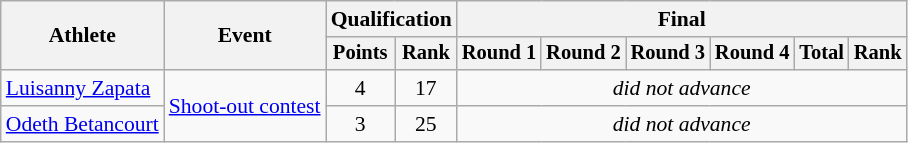<table class="wikitable" style="font-size:90%;">
<tr>
<th rowspan=2>Athlete</th>
<th rowspan=2>Event</th>
<th colspan=2>Qualification</th>
<th colspan=6>Final</th>
</tr>
<tr style="font-size:95%">
<th>Points</th>
<th>Rank</th>
<th>Round 1</th>
<th>Round 2</th>
<th>Round 3</th>
<th>Round 4</th>
<th>Total</th>
<th>Rank</th>
</tr>
<tr align=center>
<td align=left><a href='#'>Luisanny Zapata</a></td>
<td rowspan=2 align=left><a href='#'>Shoot-out contest</a></td>
<td>4</td>
<td>17</td>
<td colspan=6><em>did not advance</em></td>
</tr>
<tr align=center>
<td align=left><a href='#'>Odeth Betancourt</a></td>
<td>3</td>
<td>25</td>
<td colspan=6><em>did not advance</em></td>
</tr>
</table>
